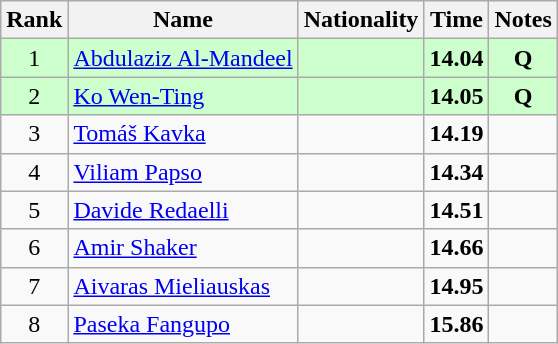<table class="wikitable sortable" style="text-align:center">
<tr>
<th>Rank</th>
<th>Name</th>
<th>Nationality</th>
<th>Time</th>
<th>Notes</th>
</tr>
<tr bgcolor=ccffcc>
<td>1</td>
<td align=left><a href='#'>Abdulaziz Al-Mandeel</a></td>
<td align=left></td>
<td><strong>14.04</strong></td>
<td><strong>Q</strong></td>
</tr>
<tr bgcolor=ccffcc>
<td>2</td>
<td align=left><a href='#'>Ko Wen-Ting</a></td>
<td align=left></td>
<td><strong>14.05</strong></td>
<td><strong>Q</strong></td>
</tr>
<tr>
<td>3</td>
<td align=left><a href='#'>Tomáš Kavka</a></td>
<td align=left></td>
<td><strong>14.19</strong></td>
<td></td>
</tr>
<tr>
<td>4</td>
<td align=left><a href='#'>Viliam Papso</a></td>
<td align=left></td>
<td><strong>14.34</strong></td>
<td></td>
</tr>
<tr>
<td>5</td>
<td align=left><a href='#'>Davide Redaelli</a></td>
<td align=left></td>
<td><strong>14.51</strong></td>
<td></td>
</tr>
<tr>
<td>6</td>
<td align=left><a href='#'>Amir Shaker</a></td>
<td align=left></td>
<td><strong>14.66</strong></td>
<td></td>
</tr>
<tr>
<td>7</td>
<td align=left><a href='#'>Aivaras Mieliauskas</a></td>
<td align=left></td>
<td><strong>14.95</strong></td>
<td></td>
</tr>
<tr>
<td>8</td>
<td align=left><a href='#'>Paseka Fangupo</a></td>
<td align=left></td>
<td><strong>15.86</strong></td>
<td></td>
</tr>
</table>
